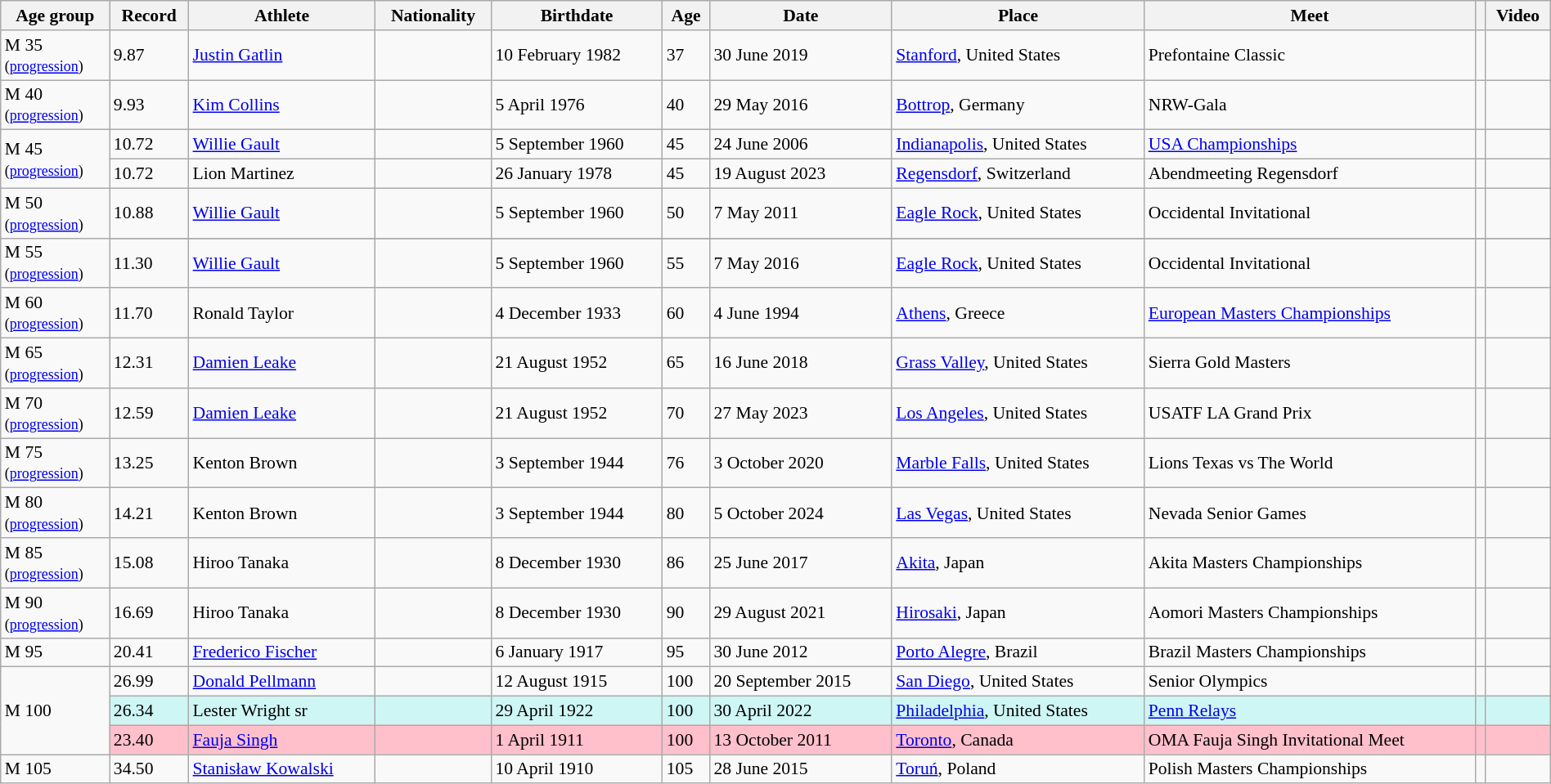<table class="wikitable" style="font-size:90%; width: 100%;">
<tr>
<th>Age group</th>
<th>Record</th>
<th>Athlete</th>
<th>Nationality</th>
<th>Birthdate</th>
<th>Age</th>
<th>Date</th>
<th>Place</th>
<th>Meet</th>
<th></th>
<th>Video</th>
</tr>
<tr>
<td>M 35 <br><small>(<a href='#'>progression</a>)</small></td>
<td>9.87 </td>
<td><a href='#'>Justin Gatlin</a></td>
<td></td>
<td>10 February 1982</td>
<td>37</td>
<td>30 June 2019</td>
<td><a href='#'>Stanford</a>, United States</td>
<td>Prefontaine Classic</td>
<td></td>
<td></td>
</tr>
<tr>
<td>M 40 <br><small>(<a href='#'>progression</a>)</small></td>
<td>9.93 </td>
<td><a href='#'>Kim Collins</a></td>
<td></td>
<td>5 April 1976</td>
<td>40</td>
<td>29 May 2016</td>
<td><a href='#'>Bottrop</a>, Germany</td>
<td>NRW-Gala</td>
<td></td>
<td></td>
</tr>
<tr>
<td rowspan=2>M 45 <br><small>(<a href='#'>progression</a>)</small></td>
<td>10.72 </td>
<td><a href='#'>Willie Gault</a></td>
<td></td>
<td>5 September 1960</td>
<td>45</td>
<td>24 June 2006</td>
<td><a href='#'>Indianapolis</a>, United States</td>
<td><a href='#'>USA Championships</a></td>
<td></td>
<td></td>
</tr>
<tr>
<td>10.72 </td>
<td>Lion Martinez</td>
<td></td>
<td>26 January 1978</td>
<td>45</td>
<td>19 August 2023</td>
<td><a href='#'>Regensdorf</a>, Switzerland</td>
<td>Abendmeeting Regensdorf</td>
<td></td>
<td></td>
</tr>
<tr>
<td>M 50 <br><small>(<a href='#'>progression</a>)</small></td>
<td>10.88 </td>
<td><a href='#'>Willie Gault</a></td>
<td></td>
<td>5 September 1960</td>
<td>50</td>
<td>7 May 2011</td>
<td><a href='#'>Eagle Rock</a>, United States</td>
<td>Occidental Invitational</td>
<td></td>
<td></td>
</tr>
<tr>
<td rowspan=2>M 55  <br><small>(<a href='#'>progression</a>)</small></td>
</tr>
<tr>
<td>11.30 </td>
<td><a href='#'>Willie Gault</a></td>
<td></td>
<td>5 September 1960</td>
<td>55</td>
<td>7 May 2016</td>
<td><a href='#'>Eagle Rock</a>, United States</td>
<td>Occidental Invitational</td>
<td></td>
<td></td>
</tr>
<tr>
<td>M 60  <br><small>(<a href='#'>progression</a>)</small></td>
<td>11.70 </td>
<td>Ronald Taylor</td>
<td></td>
<td>4 December 1933</td>
<td>60</td>
<td>4 June 1994</td>
<td><a href='#'>Athens</a>, Greece</td>
<td><a href='#'>European Masters Championships</a></td>
<td></td>
<td></td>
</tr>
<tr>
<td>M 65  <br><small>(<a href='#'>progression</a>)</small></td>
<td>12.31 </td>
<td><a href='#'>Damien Leake</a></td>
<td></td>
<td>21 August 1952</td>
<td>65</td>
<td>16 June 2018</td>
<td><a href='#'>Grass Valley</a>, United States</td>
<td>Sierra Gold Masters</td>
<td></td>
<td></td>
</tr>
<tr>
<td>M 70  <br><small>(<a href='#'>progression</a>)</small></td>
<td>12.59 </td>
<td><a href='#'>Damien Leake</a></td>
<td></td>
<td>21 August 1952</td>
<td>70</td>
<td>27 May 2023</td>
<td><a href='#'>Los Angeles</a>, United States</td>
<td>USATF LA Grand Prix</td>
<td></td>
<td></td>
</tr>
<tr>
<td>M 75 <br><small>(<a href='#'>progression</a>)</small></td>
<td>13.25 </td>
<td>Kenton Brown</td>
<td></td>
<td>3 September 1944</td>
<td>76</td>
<td>3 October 2020</td>
<td><a href='#'>Marble Falls</a>, United States</td>
<td>Lions Texas vs The World</td>
<td></td>
<td></td>
</tr>
<tr>
<td>M 80  <br><small>(<a href='#'>progression</a>)</small></td>
<td>14.21 </td>
<td>Kenton Brown</td>
<td></td>
<td>3 September 1944</td>
<td>80</td>
<td>5 October 2024</td>
<td><a href='#'>Las Vegas</a>, United States</td>
<td>Nevada Senior Games</td>
<td></td>
<td></td>
</tr>
<tr>
<td>M 85  <br><small>(<a href='#'>progression</a>)</small></td>
<td>15.08 </td>
<td>Hiroo Tanaka</td>
<td></td>
<td>8 December 1930</td>
<td>86</td>
<td>25 June 2017</td>
<td><a href='#'>Akita</a>, Japan</td>
<td>Akita Masters Championships</td>
<td></td>
<td></td>
</tr>
<tr>
<td>M 90  <br><small>(<a href='#'>progression</a>)</small></td>
<td>16.69 </td>
<td>Hiroo Tanaka</td>
<td></td>
<td>8 December 1930</td>
<td>90</td>
<td>29 August 2021</td>
<td><a href='#'>Hirosaki</a>, Japan</td>
<td>Aomori Masters Championships</td>
<td></td>
<td></td>
</tr>
<tr>
<td>M 95</td>
<td>20.41 </td>
<td><a href='#'>Frederico Fischer</a></td>
<td></td>
<td>6 January 1917</td>
<td>95</td>
<td>30 June 2012</td>
<td><a href='#'>Porto Alegre</a>, Brazil</td>
<td>Brazil Masters Championships</td>
<td></td>
<td></td>
</tr>
<tr>
<td rowspan=3>M 100</td>
<td>26.99 </td>
<td><a href='#'>Donald Pellmann</a></td>
<td></td>
<td>12 August 1915</td>
<td>100</td>
<td>20 September 2015</td>
<td><a href='#'>San Diego</a>, United States</td>
<td>Senior Olympics</td>
<td></td>
<td></td>
</tr>
<tr style="background:#cef6f5;">
<td>26.34 </td>
<td>Lester Wright sr</td>
<td></td>
<td>29 April 1922</td>
<td>100</td>
<td>30 April 2022</td>
<td><a href='#'>Philadelphia</a>, United States</td>
<td><a href='#'>Penn Relays</a></td>
<td></td>
<td></td>
</tr>
<tr style="background:pink">
<td>23.40</td>
<td><a href='#'>Fauja Singh</a></td>
<td></td>
<td>1 April 1911</td>
<td>100</td>
<td>13 October 2011</td>
<td><a href='#'>Toronto</a>, Canada</td>
<td>OMA Fauja Singh Invitational Meet</td>
<td></td>
<td></td>
</tr>
<tr>
<td>M 105</td>
<td>34.50 </td>
<td><a href='#'>Stanisław Kowalski</a></td>
<td></td>
<td>10 April 1910</td>
<td>105</td>
<td>28 June 2015</td>
<td><a href='#'>Toruń</a>, Poland</td>
<td>Polish Masters Championships</td>
<td></td>
<td></td>
</tr>
</table>
